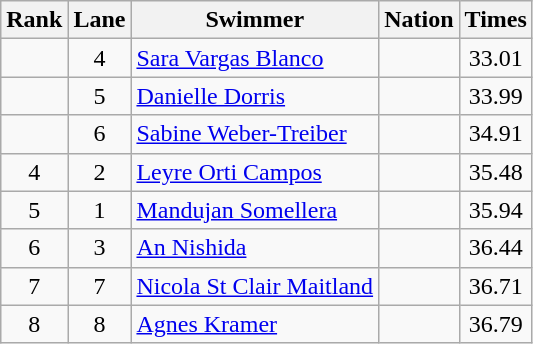<table class="wikitable sortable" style="text-align:center">
<tr>
<th>Rank</th>
<th>Lane</th>
<th>Swimmer</th>
<th>Nation</th>
<th>Times</th>
</tr>
<tr>
<td></td>
<td>4</td>
<td align=left><a href='#'>Sara Vargas Blanco</a></td>
<td align=left></td>
<td>33.01</td>
</tr>
<tr>
<td></td>
<td>5</td>
<td align=left><a href='#'>Danielle Dorris</a></td>
<td align=left></td>
<td>33.99</td>
</tr>
<tr>
<td></td>
<td>6</td>
<td align=left><a href='#'>Sabine Weber-Treiber</a></td>
<td align=left></td>
<td>34.91</td>
</tr>
<tr>
<td>4</td>
<td>2</td>
<td align=left><a href='#'>Leyre Orti Campos</a></td>
<td align=left></td>
<td>35.48</td>
</tr>
<tr>
<td>5</td>
<td>1</td>
<td align=left><a href='#'>Mandujan Somellera</a></td>
<td align=left></td>
<td>35.94</td>
</tr>
<tr>
<td>6</td>
<td>3</td>
<td align=left><a href='#'>An Nishida</a></td>
<td align=left></td>
<td>36.44</td>
</tr>
<tr>
<td>7</td>
<td>7</td>
<td align=left><a href='#'>Nicola St Clair Maitland</a></td>
<td align=left></td>
<td>36.71</td>
</tr>
<tr>
<td>8</td>
<td>8</td>
<td align=left><a href='#'>Agnes Kramer</a></td>
<td align=left></td>
<td>36.79</td>
</tr>
</table>
